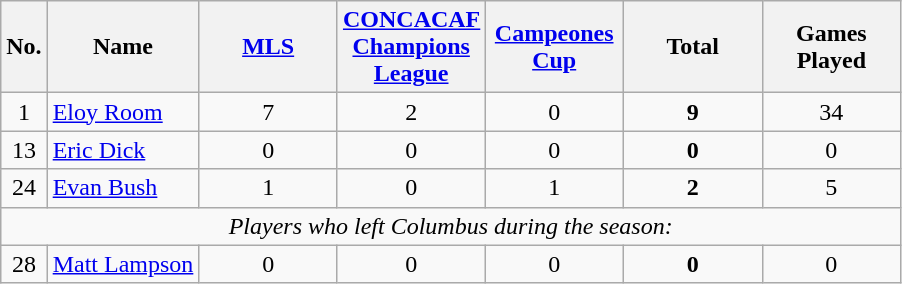<table class="wikitable sortable" style="text-align: center;">
<tr>
<th rowspan=1>No.</th>
<th rowspan=1>Name</th>
<th style="width:85px;"><a href='#'>MLS</a></th>
<th style="width:85px;"><a href='#'>CONCACAF Champions League</a></th>
<th style="width:85px;"><a href='#'>Campeones Cup</a></th>
<th style="width:85px;"><strong>Total</strong></th>
<th style="width:85px;"><strong>Games Played</strong></th>
</tr>
<tr>
<td>1</td>
<td align=left> <a href='#'>Eloy Room</a></td>
<td>7</td>
<td>2</td>
<td>0</td>
<td><strong>9</strong></td>
<td>34</td>
</tr>
<tr>
<td>13</td>
<td align=left> <a href='#'>Eric Dick</a></td>
<td>0</td>
<td>0</td>
<td>0</td>
<td><strong>0</strong></td>
<td>0</td>
</tr>
<tr>
<td>24</td>
<td align=left> <a href='#'>Evan Bush</a></td>
<td>1</td>
<td>0</td>
<td>1</td>
<td><strong>2</strong></td>
<td>5</td>
</tr>
<tr>
<td colspan=9 align=center><em>Players who left Columbus during the season:</em></td>
</tr>
<tr>
<td>28</td>
<td align=left> <a href='#'>Matt Lampson</a></td>
<td>0</td>
<td>0</td>
<td>0</td>
<td><strong>0</strong></td>
<td>0</td>
</tr>
</table>
